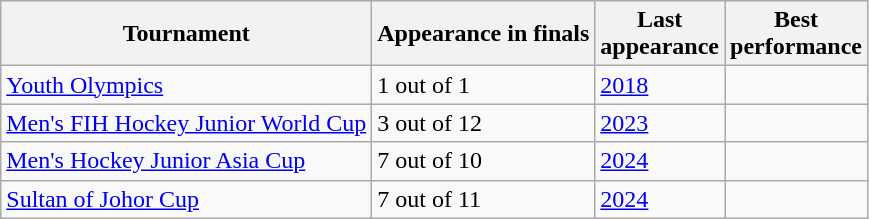<table class="wikitable sortable" style="text-align:left;">
<tr>
<th>Tournament</th>
<th data-sort-type="number">Appearance in finals</th>
<th>Last<br>appearance</th>
<th>Best<br>performance</th>
</tr>
<tr>
<td><a href='#'>Youth Olympics</a></td>
<td>1 out of 1</td>
<td><a href='#'>2018</a></td>
<td></td>
</tr>
<tr>
<td><a href='#'>Men's FIH Hockey Junior World Cup</a></td>
<td>3 out of 12</td>
<td><a href='#'>2023</a></td>
<td></td>
</tr>
<tr>
<td><a href='#'>Men's Hockey Junior Asia Cup</a></td>
<td>7 out of 10</td>
<td><a href='#'>2024</a></td>
<td></td>
</tr>
<tr>
<td><a href='#'>Sultan of Johor Cup</a></td>
<td>7 out of 11</td>
<td><a href='#'>2024</a></td>
<td></td>
</tr>
</table>
